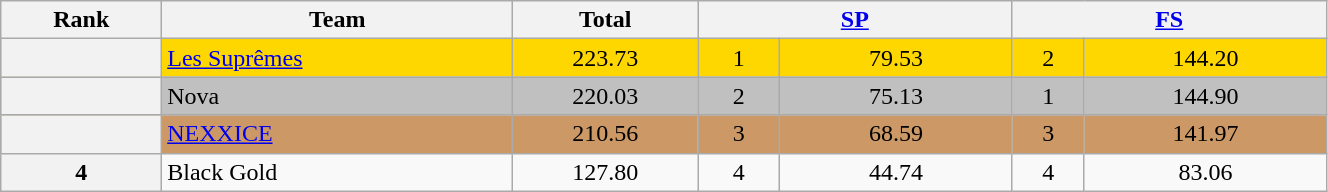<table class="wikitable sortable" style="text-align:center; width:70%">
<tr>
<th scope="col">Rank</th>
<th scope="col">Team</th>
<th scope="col">Total</th>
<th colspan="2" scope="col" width="80px"><a href='#'>SP</a></th>
<th colspan="2" scope="col" width="80px"><a href='#'>FS</a></th>
</tr>
<tr bgcolor="gold">
<th scope="row"></th>
<td align="left"><a href='#'>Les Suprêmes</a></td>
<td>223.73</td>
<td>1</td>
<td>79.53</td>
<td>2</td>
<td>144.20</td>
</tr>
<tr bgcolor="silver">
<th scope="row"></th>
<td align="left">Nova</td>
<td>220.03</td>
<td>2</td>
<td>75.13</td>
<td>1</td>
<td>144.90</td>
</tr>
<tr bgcolor="cc9966">
<th scope="row"></th>
<td align="left"><a href='#'>NEXXICE</a></td>
<td>210.56</td>
<td>3</td>
<td>68.59</td>
<td>3</td>
<td>141.97</td>
</tr>
<tr>
<th scope="row">4</th>
<td align="left">Black Gold</td>
<td>127.80</td>
<td>4</td>
<td>44.74</td>
<td>4</td>
<td>83.06</td>
</tr>
</table>
